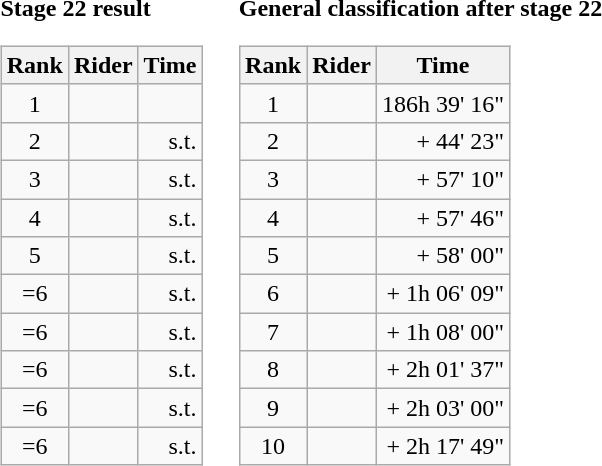<table>
<tr>
<td><strong>Stage 22 result</strong><br><table class="wikitable">
<tr>
<th scope="col">Rank</th>
<th scope="col">Rider</th>
<th scope="col">Time</th>
</tr>
<tr>
<td style="text-align:center;">1</td>
<td></td>
<td style="text-align:right;"></td>
</tr>
<tr>
<td style="text-align:center;">2</td>
<td></td>
<td style="text-align:right;">s.t.</td>
</tr>
<tr>
<td style="text-align:center;">3</td>
<td></td>
<td style="text-align:right;">s.t.</td>
</tr>
<tr>
<td style="text-align:center;">4</td>
<td></td>
<td style="text-align:right;">s.t.</td>
</tr>
<tr>
<td style="text-align:center;">5</td>
<td></td>
<td style="text-align:right;">s.t.</td>
</tr>
<tr>
<td style="text-align:center;">=6</td>
<td></td>
<td style="text-align:right;">s.t.</td>
</tr>
<tr>
<td style="text-align:center;">=6</td>
<td></td>
<td style="text-align:right;">s.t.</td>
</tr>
<tr>
<td style="text-align:center;">=6</td>
<td></td>
<td style="text-align:right;">s.t.</td>
</tr>
<tr>
<td style="text-align:center;">=6</td>
<td></td>
<td style="text-align:right;">s.t.</td>
</tr>
<tr>
<td style="text-align:center;">=6</td>
<td></td>
<td style="text-align:right;">s.t.</td>
</tr>
</table>
</td>
<td></td>
<td><strong>General classification after stage 22</strong><br><table class="wikitable">
<tr>
<th scope="col">Rank</th>
<th scope="col">Rider</th>
<th scope="col">Time</th>
</tr>
<tr>
<td style="text-align:center;">1</td>
<td></td>
<td style="text-align:right;">186h 39' 16"</td>
</tr>
<tr>
<td style="text-align:center;">2</td>
<td></td>
<td style="text-align:right;">+ 44' 23"</td>
</tr>
<tr>
<td style="text-align:center;">3</td>
<td></td>
<td style="text-align:right;">+ 57' 10"</td>
</tr>
<tr>
<td style="text-align:center;">4</td>
<td></td>
<td style="text-align:right;">+ 57' 46"</td>
</tr>
<tr>
<td style="text-align:center;">5</td>
<td></td>
<td style="text-align:right;">+ 58' 00"</td>
</tr>
<tr>
<td style="text-align:center;">6</td>
<td></td>
<td style="text-align:right;">+ 1h 06' 09"</td>
</tr>
<tr>
<td style="text-align:center;">7</td>
<td></td>
<td style="text-align:right;">+ 1h 08' 00"</td>
</tr>
<tr>
<td style="text-align:center;">8</td>
<td></td>
<td style="text-align:right;">+ 2h 01' 37"</td>
</tr>
<tr>
<td style="text-align:center;">9</td>
<td></td>
<td style="text-align:right;">+ 2h 03' 00"</td>
</tr>
<tr>
<td style="text-align:center;">10</td>
<td></td>
<td style="text-align:right;">+ 2h 17' 49"</td>
</tr>
</table>
</td>
</tr>
</table>
